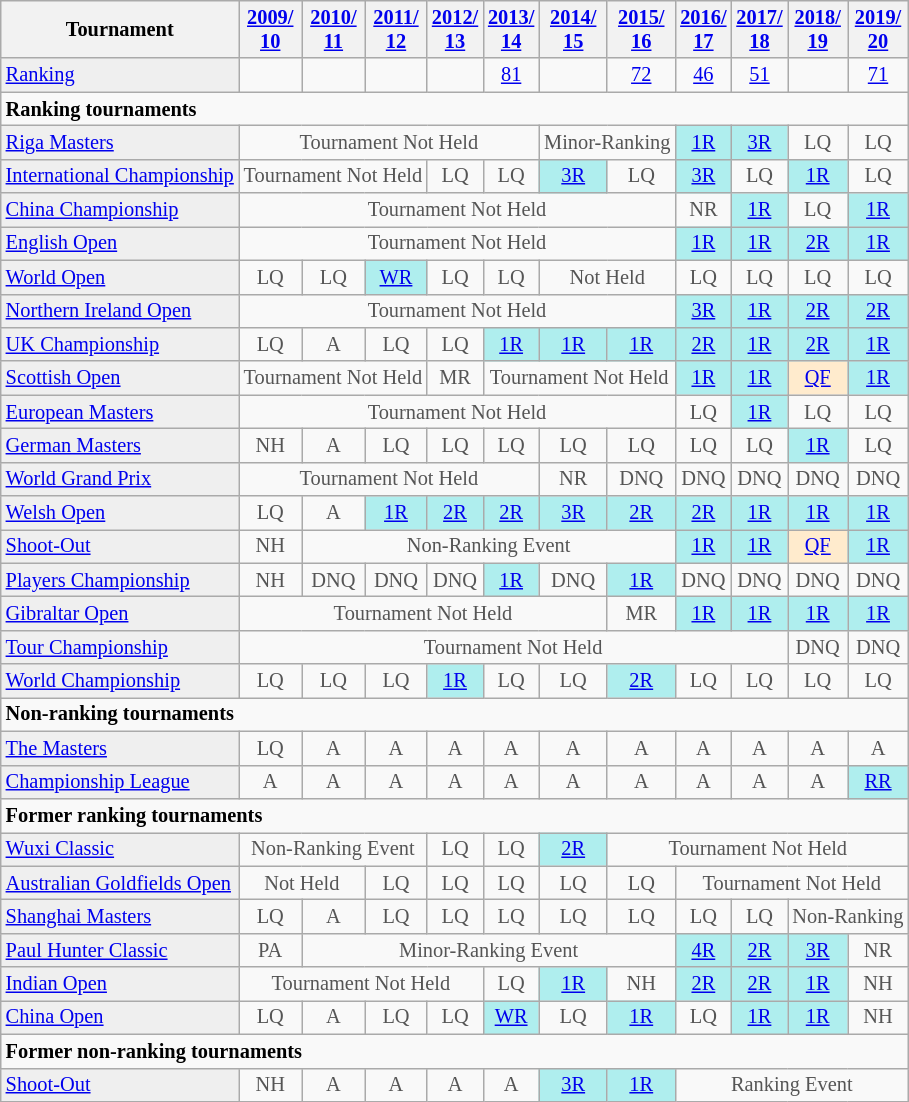<table class="wikitable" style="font-size:85%;">
<tr>
<th>Tournament</th>
<th><a href='#'>2009/<br>10</a></th>
<th><a href='#'>2010/<br>11</a></th>
<th><a href='#'>2011/<br>12</a></th>
<th><a href='#'>2012/<br>13</a></th>
<th><a href='#'>2013/<br>14</a></th>
<th><a href='#'>2014/<br>15</a></th>
<th><a href='#'>2015/<br>16</a></th>
<th><a href='#'>2016/<br>17</a></th>
<th><a href='#'>2017/<br>18</a></th>
<th><a href='#'>2018/<br>19</a></th>
<th><a href='#'>2019/<br>20</a></th>
</tr>
<tr>
<td style="background:#EFEFEF;"><a href='#'>Ranking</a></td>
<td align="center"></td>
<td align="center"></td>
<td align="center"></td>
<td align="center"></td>
<td align="center"><a href='#'>81</a></td>
<td align="center"></td>
<td align="center"><a href='#'>72</a></td>
<td align="center"><a href='#'>46</a></td>
<td align="center"><a href='#'>51</a></td>
<td align="center"></td>
<td align="center"><a href='#'>71</a></td>
</tr>
<tr>
<td colspan="20"><strong>Ranking tournaments</strong></td>
</tr>
<tr>
<td style="background:#EFEFEF;"><a href='#'>Riga Masters</a></td>
<td align="center" colspan="5" style="color:#555555;">Tournament Not Held</td>
<td align="center" colspan="2" style="color:#555555;">Minor-Ranking</td>
<td align="center" style="background:#afeeee;"><a href='#'>1R</a></td>
<td align="center" style="background:#afeeee;"><a href='#'>3R</a></td>
<td align="center" style="color:#555555;">LQ</td>
<td align="center" style="color:#555555;">LQ</td>
</tr>
<tr>
<td style="background:#EFEFEF;"><a href='#'>International Championship</a></td>
<td align="center" colspan="3" style="color:#555555;">Tournament Not Held</td>
<td align="center" style="color:#555555;">LQ</td>
<td align="center" style="color:#555555;">LQ</td>
<td align="center" style="background:#afeeee;"><a href='#'>3R</a></td>
<td align="center" style="color:#555555;">LQ</td>
<td align="center" style="background:#afeeee;"><a href='#'>3R</a></td>
<td align="center" style="color:#555555;">LQ</td>
<td align="center" style="background:#afeeee;"><a href='#'>1R</a></td>
<td align="center" style="color:#555555;">LQ</td>
</tr>
<tr>
<td style="background:#EFEFEF;"><a href='#'>China Championship</a></td>
<td align="center" colspan="7" style="color:#555555;">Tournament Not Held</td>
<td align="center" style="color:#555555;">NR</td>
<td align="center" style="background:#afeeee;"><a href='#'>1R</a></td>
<td align="center" style="color:#555555;">LQ</td>
<td align="center" style="background:#afeeee;"><a href='#'>1R</a></td>
</tr>
<tr>
<td style="background:#EFEFEF;"><a href='#'>English Open</a></td>
<td align="center" colspan="7" style="color:#555555;">Tournament Not Held</td>
<td align="center" style="background:#afeeee;"><a href='#'>1R</a></td>
<td align="center" style="background:#afeeee;"><a href='#'>1R</a></td>
<td align="center" style="background:#afeeee;"><a href='#'>2R</a></td>
<td align="center" style="background:#afeeee;"><a href='#'>1R</a></td>
</tr>
<tr>
<td style="background:#EFEFEF;"><a href='#'>World Open</a></td>
<td align="center" style="color:#555555;">LQ</td>
<td align="center" style="color:#555555;">LQ</td>
<td align="center" style="background:#afeeee;"><a href='#'>WR</a></td>
<td align="center" style="color:#555555;">LQ</td>
<td align="center" style="color:#555555;">LQ</td>
<td align="center" colspan="2" style="color:#555555;">Not Held</td>
<td align="center" style="color:#555555;">LQ</td>
<td align="center" style="color:#555555;">LQ</td>
<td align="center" style="color:#555555;">LQ</td>
<td align="center" style="color:#555555;">LQ</td>
</tr>
<tr>
<td style="background:#EFEFEF;"><a href='#'>Northern Ireland Open</a></td>
<td align="center" colspan="7" style="color:#555555;">Tournament Not Held</td>
<td align="center" style="background:#afeeee;"><a href='#'>3R</a></td>
<td align="center" style="background:#afeeee;"><a href='#'>1R</a></td>
<td align="center" style="background:#afeeee;"><a href='#'>2R</a></td>
<td align="center" style="background:#afeeee;"><a href='#'>2R</a></td>
</tr>
<tr>
<td style="background:#EFEFEF;"><a href='#'>UK Championship</a></td>
<td align="center" style="color:#555555;">LQ</td>
<td align="center" style="color:#555555;">A</td>
<td align="center" style="color:#555555;">LQ</td>
<td align="center" style="color:#555555;">LQ</td>
<td align="center" style="background:#afeeee;"><a href='#'>1R</a></td>
<td align="center" style="background:#afeeee;"><a href='#'>1R</a></td>
<td align="center" style="background:#afeeee;"><a href='#'>1R</a></td>
<td align="center" style="background:#afeeee;"><a href='#'>2R</a></td>
<td align="center" style="background:#afeeee;"><a href='#'>1R</a></td>
<td align="center" style="background:#afeeee;"><a href='#'>2R</a></td>
<td align="center" style="background:#afeeee;"><a href='#'>1R</a></td>
</tr>
<tr>
<td style="background:#EFEFEF;"><a href='#'>Scottish Open</a></td>
<td align="center" colspan="3" style="color:#555555;">Tournament Not Held</td>
<td align="center" style="color:#555555;">MR</td>
<td align="center" colspan="3" style="color:#555555;">Tournament Not Held</td>
<td align="center" style="background:#afeeee;"><a href='#'>1R</a></td>
<td align="center" style="background:#afeeee;"><a href='#'>1R</a></td>
<td align="center" style="background:#ffebcd;"><a href='#'>QF</a></td>
<td align="center" style="background:#afeeee;"><a href='#'>1R</a></td>
</tr>
<tr>
<td style="background:#EFEFEF;"><a href='#'>European Masters</a></td>
<td align="center" colspan="7" style="color:#555555;">Tournament Not Held</td>
<td align="center" style="color:#555555;">LQ</td>
<td align="center" style="background:#afeeee;"><a href='#'>1R</a></td>
<td align="center" style="color:#555555;">LQ</td>
<td align="center" style="color:#555555;">LQ</td>
</tr>
<tr>
<td style="background:#EFEFEF;"><a href='#'>German Masters</a></td>
<td align="center" style="color:#555555;">NH</td>
<td align="center" style="color:#555555;">A</td>
<td align="center" style="color:#555555;">LQ</td>
<td align="center" style="color:#555555;">LQ</td>
<td align="center" style="color:#555555;">LQ</td>
<td align="center" style="color:#555555;">LQ</td>
<td align="center" style="color:#555555;">LQ</td>
<td align="center" style="color:#555555;">LQ</td>
<td align="center" style="color:#555555;">LQ</td>
<td align="center" style="background:#afeeee;"><a href='#'>1R</a></td>
<td align="center" style="color:#555555;">LQ</td>
</tr>
<tr>
<td style="background:#EFEFEF;"><a href='#'>World Grand Prix</a></td>
<td align="center" colspan="5" style="color:#555555;">Tournament Not Held</td>
<td align="center" style="color:#555555;">NR</td>
<td align="center" style="color:#555555;">DNQ</td>
<td align="center" style="color:#555555;">DNQ</td>
<td align="center" style="color:#555555;">DNQ</td>
<td align="center" style="color:#555555;">DNQ</td>
<td align="center" style="color:#555555;">DNQ</td>
</tr>
<tr>
<td style="background:#EFEFEF;"><a href='#'>Welsh Open</a></td>
<td align="center" style="color:#555555;">LQ</td>
<td align="center" style="color:#555555;">A</td>
<td align="center" style="background:#afeeee;"><a href='#'>1R</a></td>
<td align="center" style="background:#afeeee;"><a href='#'>2R</a></td>
<td align="center" style="background:#afeeee;"><a href='#'>2R</a></td>
<td align="center" style="background:#afeeee;"><a href='#'>3R</a></td>
<td align="center" style="background:#afeeee;"><a href='#'>2R</a></td>
<td align="center" style="background:#afeeee;"><a href='#'>2R</a></td>
<td align="center" style="background:#afeeee;"><a href='#'>1R</a></td>
<td align="center" style="background:#afeeee;"><a href='#'>1R</a></td>
<td align="center" style="background:#afeeee;"><a href='#'>1R</a></td>
</tr>
<tr>
<td style="background:#EFEFEF;"><a href='#'>Shoot-Out</a></td>
<td align="center" style="color:#555555;">NH</td>
<td align="center" colspan="6" style="color:#555555;">Non-Ranking Event</td>
<td align="center" style="background:#afeeee;"><a href='#'>1R</a></td>
<td align="center" style="background:#afeeee;"><a href='#'>1R</a></td>
<td align="center" style="background:#ffebcd;"><a href='#'>QF</a></td>
<td align="center" style="background:#afeeee;"><a href='#'>1R</a></td>
</tr>
<tr>
<td style="background:#EFEFEF;"><a href='#'>Players Championship</a></td>
<td align="center" style="color:#555555;">NH</td>
<td align="center" style="color:#555555;">DNQ</td>
<td align="center" style="color:#555555;">DNQ</td>
<td align="center" style="color:#555555;">DNQ</td>
<td align="center" style="background:#afeeee;"><a href='#'>1R</a></td>
<td align="center" style="color:#555555;">DNQ</td>
<td align="center" style="background:#afeeee;"><a href='#'>1R</a></td>
<td align="center" style="color:#555555;">DNQ</td>
<td align="center" style="color:#555555;">DNQ</td>
<td align="center" style="color:#555555;">DNQ</td>
<td align="center" style="color:#555555;">DNQ</td>
</tr>
<tr>
<td style="background:#EFEFEF;"><a href='#'>Gibraltar Open</a></td>
<td align="center" colspan="6" style="color:#555555;">Tournament Not Held</td>
<td align="center" style="color:#555555;">MR</td>
<td align="center" style="background:#afeeee;"><a href='#'>1R</a></td>
<td align="center" style="background:#afeeee;"><a href='#'>1R</a></td>
<td align="center" style="background:#afeeee;"><a href='#'>1R</a></td>
<td align="center" style="background:#afeeee;"><a href='#'>1R</a></td>
</tr>
<tr>
<td style="background:#EFEFEF;"><a href='#'>Tour Championship</a></td>
<td align="center" colspan="9" style="color:#555555;">Tournament Not Held</td>
<td align="center" style="color:#555555;">DNQ</td>
<td align="center" style="color:#555555;">DNQ</td>
</tr>
<tr>
<td style="background:#EFEFEF;"><a href='#'>World Championship</a></td>
<td align="center" style="color:#555555;">LQ</td>
<td align="center" style="color:#555555;">LQ</td>
<td align="center" style="color:#555555;">LQ</td>
<td align="center" style="background:#afeeee;"><a href='#'>1R</a></td>
<td align="center" style="color:#555555;">LQ</td>
<td align="center" style="color:#555555;">LQ</td>
<td align="center" style="background:#afeeee;"><a href='#'>2R</a></td>
<td align="center" style="color:#555555;">LQ</td>
<td align="center" style="color:#555555;">LQ</td>
<td align="center" style="color:#555555;">LQ</td>
<td align="center" style="color:#555555;">LQ</td>
</tr>
<tr>
<td colspan="20"><strong>Non-ranking tournaments</strong></td>
</tr>
<tr>
<td style="background:#EFEFEF;"><a href='#'>The Masters</a></td>
<td align="center" style="color:#555555;">LQ</td>
<td align="center" style="color:#555555;">A</td>
<td align="center" style="color:#555555;">A</td>
<td align="center" style="color:#555555;">A</td>
<td align="center" style="color:#555555;">A</td>
<td align="center" style="color:#555555;">A</td>
<td align="center" style="color:#555555;">A</td>
<td align="center" style="color:#555555;">A</td>
<td align="center" style="color:#555555;">A</td>
<td align="center" style="color:#555555;">A</td>
<td align="center" style="color:#555555;">A</td>
</tr>
<tr>
<td style="background:#EFEFEF;"><a href='#'>Championship League</a></td>
<td align="center" style="color:#555555;">A</td>
<td align="center" style="color:#555555;">A</td>
<td align="center" style="color:#555555;">A</td>
<td align="center" style="color:#555555;">A</td>
<td align="center" style="color:#555555;">A</td>
<td align="center" style="color:#555555;">A</td>
<td align="center" style="color:#555555;">A</td>
<td align="center" style="color:#555555;">A</td>
<td align="center" style="color:#555555;">A</td>
<td align="center" style="color:#555555;">A</td>
<td align="center" style="background:#afeeee;"><a href='#'>RR</a></td>
</tr>
<tr>
<td colspan="20"><strong>Former ranking tournaments</strong></td>
</tr>
<tr>
<td style="background:#EFEFEF;"><a href='#'>Wuxi Classic</a></td>
<td align="center" colspan="3" style="color:#555555;">Non-Ranking Event</td>
<td align="center" style="color:#555555;">LQ</td>
<td align="center" style="color:#555555;">LQ</td>
<td align="center" style="background:#afeeee;"><a href='#'>2R</a></td>
<td align="center" colspan="20" style="color:#555555;">Tournament Not Held</td>
</tr>
<tr>
<td style="background:#EFEFEF;"><a href='#'>Australian Goldfields Open</a></td>
<td align="center" colspan="2" style="color:#555555;">Not Held</td>
<td align="center" style="color:#555555;">LQ</td>
<td align="center" style="color:#555555;">LQ</td>
<td align="center" style="color:#555555;">LQ</td>
<td align="center" style="color:#555555;">LQ</td>
<td align="center" style="color:#555555;">LQ</td>
<td align="center" colspan="20" style="color:#555555;">Tournament Not Held</td>
</tr>
<tr>
<td style="background:#EFEFEF;"><a href='#'>Shanghai Masters</a></td>
<td align="center" style="color:#555555;">LQ</td>
<td align="center" style="color:#555555;">A</td>
<td align="center" style="color:#555555;">LQ</td>
<td align="center" style="color:#555555;">LQ</td>
<td align="center" style="color:#555555;">LQ</td>
<td align="center" style="color:#555555;">LQ</td>
<td align="center" style="color:#555555;">LQ</td>
<td align="center" style="color:#555555;">LQ</td>
<td align="center" style="color:#555555;">LQ</td>
<td align="center" colspan="2" style="color:#555555;">Non-Ranking</td>
</tr>
<tr>
<td style="background:#EFEFEF;"><a href='#'>Paul Hunter Classic</a></td>
<td align="center" style="color:#555555;">PA</td>
<td align="center" colspan="6" style="color:#555555;">Minor-Ranking Event</td>
<td align="center" style="background:#afeeee;"><a href='#'>4R</a></td>
<td align="center" style="background:#afeeee;"><a href='#'>2R</a></td>
<td align="center" style="background:#afeeee;"><a href='#'>3R</a></td>
<td align="center" style="color:#555555;">NR</td>
</tr>
<tr>
<td style="background:#EFEFEF;"><a href='#'>Indian Open</a></td>
<td align="center" colspan="4" style="color:#555555;">Tournament Not Held</td>
<td align="center" style="color:#555555;">LQ</td>
<td align="center" style="background:#afeeee;"><a href='#'>1R</a></td>
<td align="center" style="color:#555555;">NH</td>
<td align="center" style="background:#afeeee;"><a href='#'>2R</a></td>
<td align="center" style="background:#afeeee;"><a href='#'>2R</a></td>
<td align="center" style="background:#afeeee;"><a href='#'>1R</a></td>
<td align="center" style="color:#555555;">NH</td>
</tr>
<tr>
<td style="background:#EFEFEF;"><a href='#'>China Open</a></td>
<td align="center" style="color:#555555;">LQ</td>
<td align="center" style="color:#555555;">A</td>
<td align="center" style="color:#555555;">LQ</td>
<td align="center" style="color:#555555;">LQ</td>
<td align="center" style="background:#afeeee;"><a href='#'>WR</a></td>
<td align="center" style="color:#555555;">LQ</td>
<td align="center" style="background:#afeeee;"><a href='#'>1R</a></td>
<td align="center" style="color:#555555;">LQ</td>
<td align="center" style="background:#afeeee;"><a href='#'>1R</a></td>
<td align="center" style="background:#afeeee;"><a href='#'>1R</a></td>
<td align="center" style="color:#555555;">NH</td>
</tr>
<tr>
<td colspan="20"><strong>Former non-ranking tournaments</strong></td>
</tr>
<tr>
<td style="background:#EFEFEF;"><a href='#'>Shoot-Out</a></td>
<td align="center" style="color:#555555;">NH</td>
<td align="center" style="color:#555555;">A</td>
<td align="center" style="color:#555555;">A</td>
<td align="center" style="color:#555555;">A</td>
<td align="center" style="color:#555555;">A</td>
<td align="center" style="background:#afeeee;"><a href='#'>3R</a></td>
<td align="center" style="background:#afeeee;"><a href='#'>1R</a></td>
<td align="center" colspan="20" style="color:#555555;">Ranking Event</td>
</tr>
</table>
